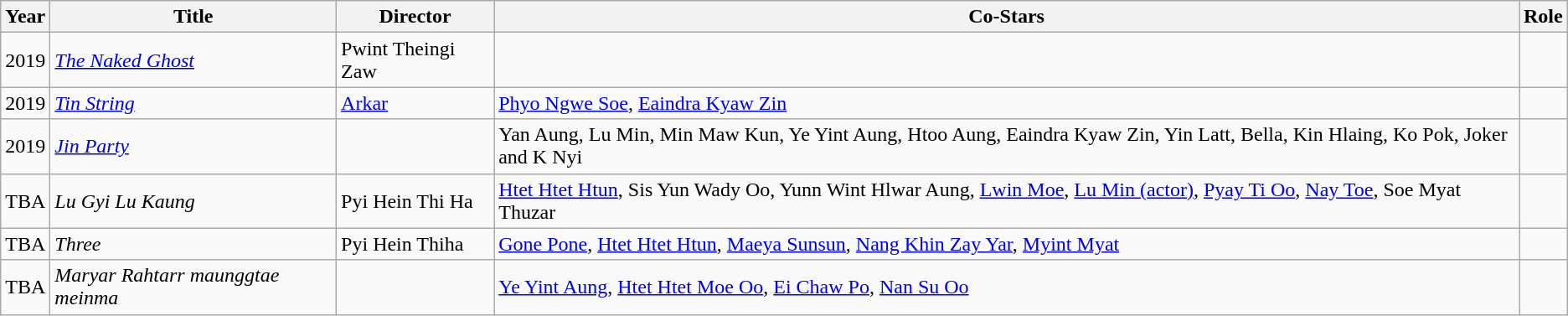<table class="wikitable sortable mw-collapsible">
<tr>
<th>Year</th>
<th>Title</th>
<th>Director</th>
<th>Co-Stars</th>
<th>Role</th>
</tr>
<tr>
<td>2019</td>
<td><em><a href='#'>The Naked Ghost</a></em></td>
<td>Pwint Theingi Zaw</td>
<td></td>
<td></td>
</tr>
<tr>
<td>2019</td>
<td><em> <a href='#'>Tin String</a>  </em></td>
<td><a href='#'>Arkar</a></td>
<td><a href='#'>Phyo Ngwe Soe</a>, <a href='#'>Eaindra Kyaw Zin</a></td>
<td></td>
</tr>
<tr>
<td>2019</td>
<td><em> <a href='#'>Jin Party</a> </em></td>
<td></td>
<td>Yan Aung, Lu Min, Min Maw Kun, Ye Yint Aung, Htoo Aung, Eaindra Kyaw Zin, Yin Latt, Bella, Kin Hlaing, Ko Pok, Joker and K Nyi</td>
<td></td>
</tr>
<tr>
<td>TBA</td>
<td><em>Lu Gyi Lu Kaung</em></td>
<td>Pyi Hein Thi Ha</td>
<td><a href='#'>Htet Htet Htun</a>, Sis Yun Wady Oo, Yunn Wint Hlwar Aung, <a href='#'>Lwin Moe</a>, <a href='#'>Lu Min (actor)</a>, <a href='#'>Pyay Ti Oo</a>, <a href='#'>Nay Toe</a>, Soe Myat Thuzar</td>
<td></td>
</tr>
<tr>
<td>TBA</td>
<td><em> Three</em></td>
<td>Pyi Hein Thiha</td>
<td><a href='#'>Gone Pone</a>, <a href='#'>Htet Htet Htun</a>, <a href='#'>Maeya Sunsun</a>, <a href='#'>Nang Khin Zay Yar</a>, <a href='#'>Myint Myat</a></td>
<td></td>
</tr>
<tr>
<td>TBA</td>
<td><em> Maryar Rahtarr maunggtae  meinma</em></td>
<td></td>
<td><a href='#'>Ye Yint Aung</a>, <a href='#'>Htet Htet Moe Oo</a>, <a href='#'>Ei Chaw Po</a>, <a href='#'>Nan Su Oo</a></td>
<td></td>
</tr>
</table>
